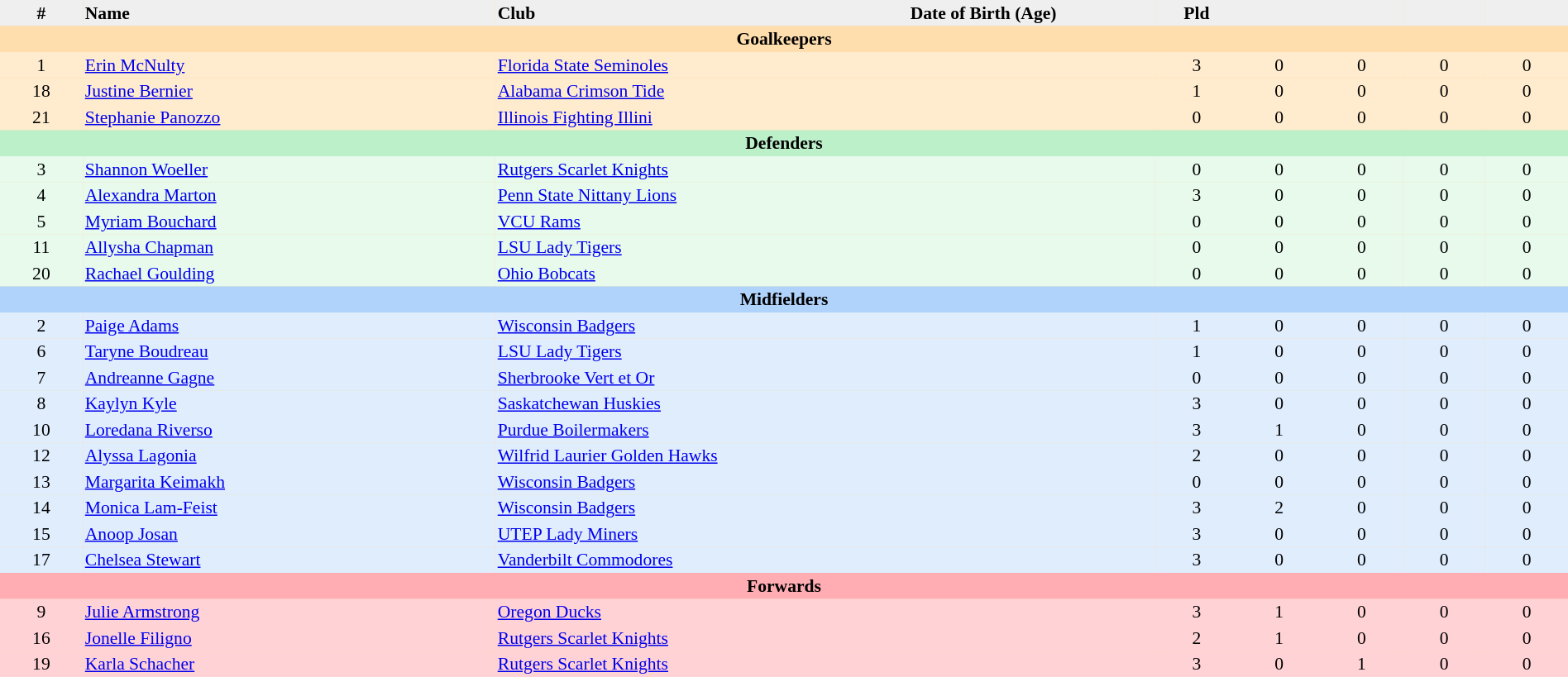<table border=0 cellpadding=2 cellspacing=0  bgcolor=#FFDEAD style="text-align:center; font-size:90%;" width=100%>
<tr bgcolor=#EFEFEF>
<th width=5%>#</th>
<th width=25% align=left>Name</th>
<th width=25% align=left>Club</th>
<th width=15% align=left>Date of Birth (Age)</th>
<th width=5%>Pld</th>
<th width=5%></th>
<th width=5%></th>
<th width=5%></th>
<th width=5%></th>
</tr>
<tr>
<th colspan=9 bgcolor=#FFDEAD>Goalkeepers</th>
</tr>
<tr bgcolor=#FFECCE>
<td>1</td>
<td align=left><a href='#'>Erin McNulty</a></td>
<td align=left> <a href='#'>Florida State Seminoles</a></td>
<td align=left></td>
<td>3</td>
<td>0</td>
<td>0</td>
<td>0</td>
<td>0</td>
</tr>
<tr bgcolor=#FFECCE>
<td>18</td>
<td align=left><a href='#'>Justine Bernier</a></td>
<td align=left> <a href='#'>Alabama Crimson Tide</a></td>
<td align=left></td>
<td>1</td>
<td>0</td>
<td>0</td>
<td>0</td>
<td>0</td>
</tr>
<tr bgcolor=#FFECCE>
<td>21</td>
<td align=left><a href='#'>Stephanie Panozzo</a></td>
<td align=left> <a href='#'>Illinois Fighting Illini</a></td>
<td align=left></td>
<td>0</td>
<td>0</td>
<td>0</td>
<td>0</td>
<td>0</td>
</tr>
<tr>
<th colspan=9 bgcolor=#BBF0C9>Defenders</th>
</tr>
<tr bgcolor=#E7FAEC>
<td>3</td>
<td align=left><a href='#'>Shannon Woeller</a></td>
<td align=left> <a href='#'>Rutgers Scarlet Knights</a></td>
<td align=left></td>
<td>0</td>
<td>0</td>
<td>0</td>
<td>0</td>
<td>0</td>
</tr>
<tr bgcolor=#E7FAEC>
<td>4</td>
<td align=left><a href='#'>Alexandra Marton</a></td>
<td align=left> <a href='#'>Penn State Nittany Lions</a></td>
<td align=left></td>
<td>3</td>
<td>0</td>
<td>0</td>
<td>0</td>
<td>0</td>
</tr>
<tr bgcolor=#E7FAEC>
<td>5</td>
<td align=left><a href='#'>Myriam Bouchard</a></td>
<td align=left> <a href='#'>VCU Rams</a></td>
<td align=left></td>
<td>0</td>
<td>0</td>
<td>0</td>
<td>0</td>
<td>0</td>
</tr>
<tr bgcolor=#E7FAEC>
<td>11</td>
<td align=left><a href='#'>Allysha Chapman</a></td>
<td align=left> <a href='#'>LSU Lady Tigers</a></td>
<td align=left></td>
<td>0</td>
<td>0</td>
<td>0</td>
<td>0</td>
<td>0</td>
</tr>
<tr bgcolor=#E7FAEC>
<td>20</td>
<td align=left><a href='#'>Rachael Goulding</a></td>
<td align=left> <a href='#'>Ohio Bobcats</a></td>
<td align=left></td>
<td>0</td>
<td>0</td>
<td>0</td>
<td>0</td>
<td>0</td>
</tr>
<tr>
<th colspan=9 bgcolor=#B0D3FB>Midfielders</th>
</tr>
<tr bgcolor=#DFEDFD>
<td>2</td>
<td align=left><a href='#'>Paige Adams</a></td>
<td align=left> <a href='#'>Wisconsin Badgers</a></td>
<td align=left></td>
<td>1</td>
<td>0</td>
<td>0</td>
<td>0</td>
<td>0</td>
</tr>
<tr bgcolor=#DFEDFD>
<td>6</td>
<td align=left><a href='#'>Taryne Boudreau</a></td>
<td align=left> <a href='#'>LSU Lady Tigers</a></td>
<td align=left></td>
<td>1</td>
<td>0</td>
<td>0</td>
<td>0</td>
<td>0</td>
</tr>
<tr bgcolor=#DFEDFD>
<td>7</td>
<td align=left><a href='#'>Andreanne Gagne</a></td>
<td align=left> <a href='#'>Sherbrooke Vert et Or</a></td>
<td align=left></td>
<td>0</td>
<td>0</td>
<td>0</td>
<td>0</td>
<td>0</td>
</tr>
<tr bgcolor=#DFEDFD>
<td>8</td>
<td align=left><a href='#'>Kaylyn Kyle</a></td>
<td align=left> <a href='#'>Saskatchewan Huskies</a></td>
<td align=left></td>
<td>3</td>
<td>0</td>
<td>0</td>
<td>0</td>
<td>0</td>
</tr>
<tr bgcolor=#DFEDFD>
<td>10</td>
<td align=left><a href='#'>Loredana Riverso</a></td>
<td align=left> <a href='#'>Purdue Boilermakers</a></td>
<td align=left></td>
<td>3</td>
<td>1</td>
<td>0</td>
<td>0</td>
<td>0</td>
</tr>
<tr bgcolor=#DFEDFD>
<td>12</td>
<td align=left><a href='#'>Alyssa Lagonia</a></td>
<td align=left> <a href='#'>Wilfrid Laurier Golden Hawks</a></td>
<td align=left></td>
<td>2</td>
<td>0</td>
<td>0</td>
<td>0</td>
<td>0</td>
</tr>
<tr bgcolor=#DFEDFD>
<td>13</td>
<td align=left><a href='#'>Margarita Keimakh</a></td>
<td align=left> <a href='#'>Wisconsin Badgers</a></td>
<td align=left></td>
<td>0</td>
<td>0</td>
<td>0</td>
<td>0</td>
<td>0</td>
</tr>
<tr bgcolor=#DFEDFD>
<td>14</td>
<td align=left><a href='#'>Monica Lam-Feist</a></td>
<td align=left> <a href='#'>Wisconsin Badgers</a></td>
<td align=left></td>
<td>3</td>
<td>2</td>
<td>0</td>
<td>0</td>
<td>0</td>
</tr>
<tr bgcolor=#DFEDFD>
<td>15</td>
<td align=left><a href='#'>Anoop Josan</a></td>
<td align=left> <a href='#'>UTEP Lady Miners</a></td>
<td align=left></td>
<td>3</td>
<td>0</td>
<td>0</td>
<td>0</td>
<td>0</td>
</tr>
<tr bgcolor=#DFEDFD>
<td>17</td>
<td align=left><a href='#'>Chelsea Stewart</a></td>
<td align=left> <a href='#'>Vanderbilt Commodores</a></td>
<td align=left></td>
<td>3</td>
<td>0</td>
<td>0</td>
<td>0</td>
<td>0</td>
</tr>
<tr bgcolor=#DFEDFD>
</tr>
<tr>
<th colspan=9 bgcolor=#FFACB3>Forwards</th>
</tr>
<tr bgcolor=#FFD2D6>
<td>9</td>
<td align=left><a href='#'>Julie Armstrong</a></td>
<td align=left> <a href='#'>Oregon Ducks</a></td>
<td align=left></td>
<td>3</td>
<td>1</td>
<td>0</td>
<td>0</td>
<td>0</td>
</tr>
<tr bgcolor=#FFD2D6>
<td>16</td>
<td align=left><a href='#'>Jonelle Filigno</a></td>
<td align=left> <a href='#'>Rutgers Scarlet Knights</a></td>
<td align=left></td>
<td>2</td>
<td>1</td>
<td>0</td>
<td>0</td>
<td>0</td>
</tr>
<tr bgcolor=#FFD2D6>
<td>19</td>
<td align=left><a href='#'>Karla Schacher</a></td>
<td align=left> <a href='#'>Rutgers Scarlet Knights</a></td>
<td align=left></td>
<td>3</td>
<td>0</td>
<td>1</td>
<td>0</td>
<td>0</td>
</tr>
</table>
